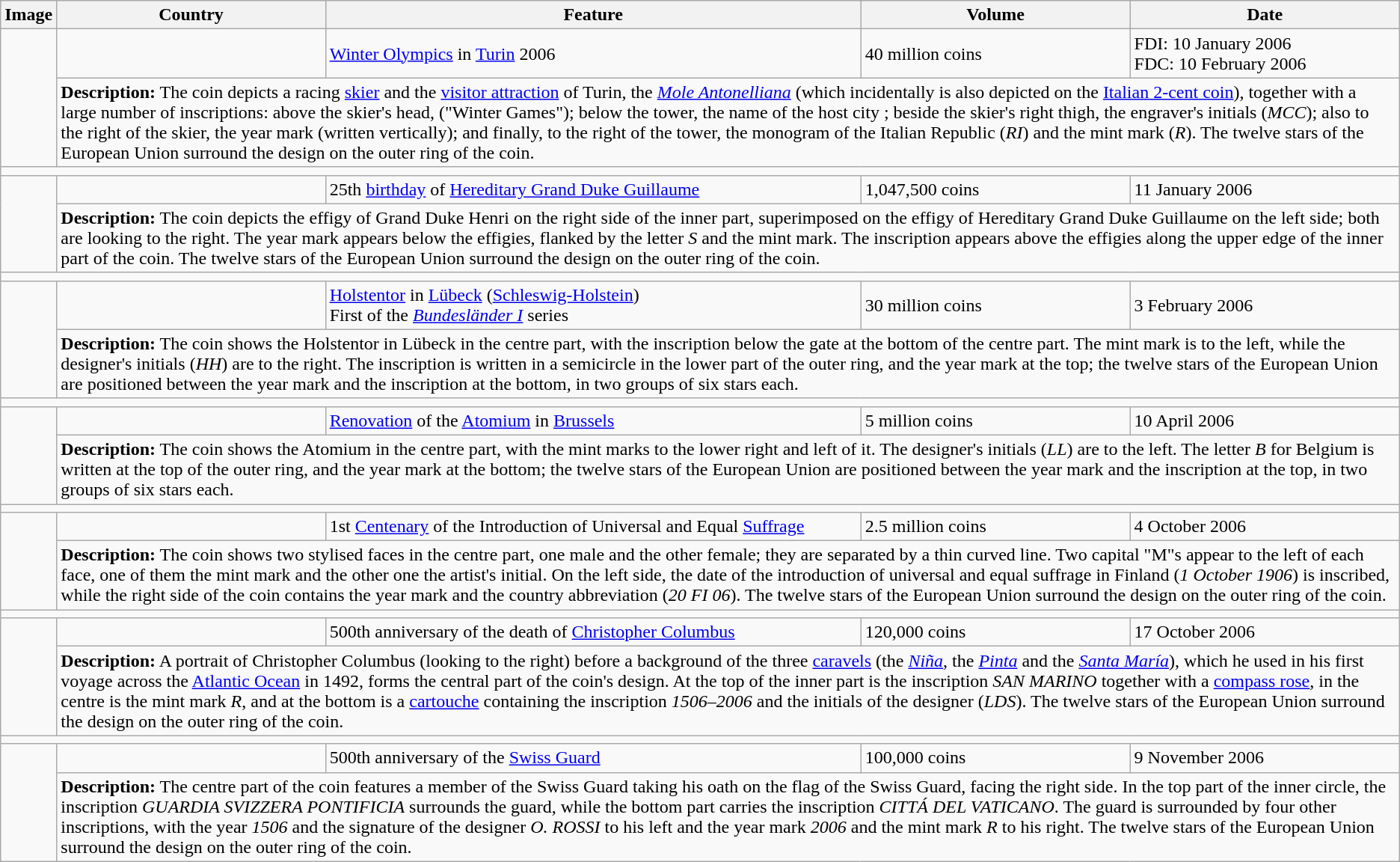<table class="wikitable">
<tr>
<th>Image</th>
<th>Country</th>
<th>Feature</th>
<th>Volume</th>
<th>Date</th>
</tr>
<tr>
<td style="width:160px;" rowspan="2"></td>
<td style="width:20%;"></td>
<td style="width:40%;"><a href='#'>Winter Olympics</a> in <a href='#'>Turin</a> 2006</td>
<td style="width:20%;">40 million coins</td>
<td style="width:20%;">FDI: 10 January 2006<br>FDC: 10 February 2006</td>
</tr>
<tr>
<td colspan="5"><strong>Description:</strong> The coin depicts a racing <a href='#'>skier</a> and the <a href='#'>visitor attraction</a> of Turin, the <em><a href='#'>Mole Antonelliana</a></em> (which incidentally is also depicted on the <a href='#'>Italian 2-cent coin</a>), together with a large number of inscriptions: above the skier's head,  ("Winter Games"); below the tower, the name of the host city ; beside the skier's right thigh, the engraver's initials (<em>MCC</em>); also to the right of the skier, the year mark (written vertically); and finally, to the right of the tower, the monogram of the Italian Republic (<em>RI</em>) and the mint mark (<em>R</em>). The twelve stars of the European Union surround the design on the outer ring of the coin.</td>
</tr>
<tr>
<td colspan="5"></td>
</tr>
<tr>
<td style="width:160px;" rowspan="2"></td>
<td style="width:20%;"></td>
<td style="width:40%;">25th <a href='#'>birthday</a> of <a href='#'>Hereditary Grand Duke Guillaume</a></td>
<td style="width:20%;">1,047,500 coins</td>
<td style="width:20%;">11 January 2006</td>
</tr>
<tr>
<td colspan="5"><strong>Description:</strong> The coin depicts the effigy of Grand Duke Henri on the right side of the inner part, superimposed on the effigy of Hereditary Grand Duke Guillaume on the left side; both are looking to the right. The year mark appears below the effigies, flanked by the letter <em>S</em> and the mint mark. The inscription  appears above the effigies along the upper edge of the inner part of the coin. The twelve stars of the European Union surround the design on the outer ring of the coin.</td>
</tr>
<tr>
<td colspan="5"></td>
</tr>
<tr>
<td style="width:160px;" rowspan="2"></td>
<td style="width:20%;"></td>
<td style="width:40%;"><a href='#'>Holstentor</a> in <a href='#'>Lübeck</a> (<a href='#'>Schleswig-Holstein</a>)<br>First of the <a href='#'><em>Bundesländer I</em></a> series</td>
<td style="width:20%;">30 million coins</td>
<td style="width:20%;">3 February 2006</td>
</tr>
<tr>
<td colspan="5"><strong>Description:</strong> The coin shows the Holstentor in Lübeck in the centre part, with the inscription  below the gate at the bottom of the centre part. The mint mark is to the left, while the designer's initials (<em>HH</em>) are to the right. The inscription  is written in a semicircle in the lower part of the outer ring, and the year mark at the top; the twelve stars of the European Union are positioned between the year mark and the inscription at the bottom, in two groups of six stars each.</td>
</tr>
<tr>
<td colspan="5"></td>
</tr>
<tr>
<td style="width:160px;" rowspan="2"></td>
<td style="width:20%;"></td>
<td style="width:40%;"><a href='#'>Renovation</a> of the <a href='#'>Atomium</a> in <a href='#'>Brussels</a></td>
<td style="width:20%;">5 million coins</td>
<td style="width:20%;">10 April 2006</td>
</tr>
<tr>
<td colspan="5"><strong>Description:</strong> The coin shows the Atomium in the centre part, with the mint marks to the lower right and left of it. The designer's initials (<em>LL</em>) are to the left. The letter <em>B</em> for Belgium is written at the top of the outer ring, and the year mark at the bottom; the twelve stars of the European Union are positioned between the year mark and the inscription at the top, in two groups of six stars each.</td>
</tr>
<tr>
<td colspan="5"></td>
</tr>
<tr>
<td style="width:160px;" rowspan="2"></td>
<td style="width:20%;"></td>
<td style="width:40%;">1st <a href='#'>Centenary</a> of the Introduction of Universal and Equal <a href='#'>Suffrage</a></td>
<td style="width:20%;">2.5 million coins</td>
<td style="width:20%;">4 October 2006</td>
</tr>
<tr>
<td colspan="5"><strong>Description:</strong> The coin shows two stylised faces in the centre part, one male and the other female; they are separated by a thin curved line. Two capital "M"s appear to the left of each face, one of them the mint mark and the other one the artist's initial. On the left side, the date of the introduction of universal and equal suffrage in Finland (<em>1 October 1906</em>) is inscribed, while the right side of the coin contains the year mark and the country abbreviation (<em>20 FI 06</em>). The twelve stars of the European Union surround the design on the outer ring of the coin.</td>
</tr>
<tr>
<td colspan="5"></td>
</tr>
<tr>
<td style="width:160px;" rowspan="2"></td>
<td style="width:20%;"></td>
<td style="width:40%;">500th anniversary of the death of <a href='#'>Christopher Columbus</a></td>
<td style="width:20%;">120,000 coins</td>
<td style="width:20%;">17 October 2006</td>
</tr>
<tr>
<td colspan="5"><strong>Description:</strong> A portrait of Christopher Columbus (looking to the right) before a background of the three <a href='#'>caravels</a> (the <em><a href='#'>Niña</a></em>, the <a href='#'><em>Pinta</em></a> and the <a href='#'><em>Santa María</em></a>), which he used in his first voyage across the <a href='#'>Atlantic Ocean</a> in 1492, forms the central part of the coin's design. At the top of the inner part is the inscription <em>SAN MARINO</em> together with a <a href='#'>compass rose</a>, in the centre is the mint mark <em>R</em>, and at the bottom is a <a href='#'>cartouche</a> containing the inscription <em>1506–2006</em> and the initials of the designer (<em>LDS</em>). The twelve stars of the European Union surround the design on the outer ring of the coin.</td>
</tr>
<tr>
<td colspan="5"></td>
</tr>
<tr>
<td style="width:160px;" rowspan="2"></td>
<td style="width:20%;"></td>
<td style="width:40%;">500th anniversary of the <a href='#'>Swiss Guard</a></td>
<td style="width:20%;">100,000 coins</td>
<td style="width:20%;">9 November 2006</td>
</tr>
<tr>
<td colspan="5"><strong>Description:</strong> The centre part of the coin features a member of the Swiss Guard taking his oath on the flag of the Swiss Guard, facing the right side. In the top part of the inner circle, the inscription <em>GUARDIA SVIZZERA PONTIFICIA</em> surrounds the guard, while the bottom part carries the inscription <em>CITTÁ DEL VATICANO</em>. The guard is surrounded by four other inscriptions, with the year <em>1506</em> and the signature of the designer <em>O. ROSSI</em> to his left and the year mark <em>2006</em> and the mint mark <em>R</em> to his right. The twelve stars of the European Union surround the design on the outer ring of the coin.</td>
</tr>
</table>
